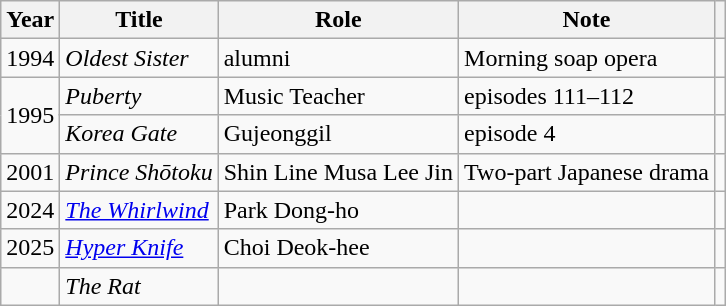<table class="wikitable sortable plainrowheaders">
<tr>
<th scope="col">Year</th>
<th scope="col">Title</th>
<th scope="col">Role</th>
<th scope="col" class="unsortable">Note</th>
<th scope="col" class="unsortable"></th>
</tr>
<tr>
<td>1994</td>
<td><em>Oldest Sister</em></td>
<td>alumni</td>
<td>Morning soap opera</td>
<td></td>
</tr>
<tr>
<td rowspan="2">1995</td>
<td><em>Puberty</em></td>
<td>Music Teacher</td>
<td>episodes 111–112</td>
<td></td>
</tr>
<tr>
<td><em>Korea Gate</em></td>
<td>Gujeonggil</td>
<td>episode 4</td>
<td></td>
</tr>
<tr>
<td>2001</td>
<td><em>Prince Shōtoku</em></td>
<td>Shin Line Musa Lee Jin</td>
<td>Two-part Japanese drama</td>
<td></td>
</tr>
<tr>
<td>2024</td>
<td><em><a href='#'>The Whirlwind</a></em></td>
<td>Park Dong-ho</td>
<td></td>
<td style="text-align:center"></td>
</tr>
<tr>
<td>2025</td>
<td><em><a href='#'>Hyper Knife</a></em></td>
<td>Choi Deok-hee</td>
<td></td>
<td style="text-align:center"></td>
</tr>
<tr>
<td></td>
<td><em>The Rat</em></td>
<td></td>
<td></td>
<td style="text-align:center"></td>
</tr>
</table>
